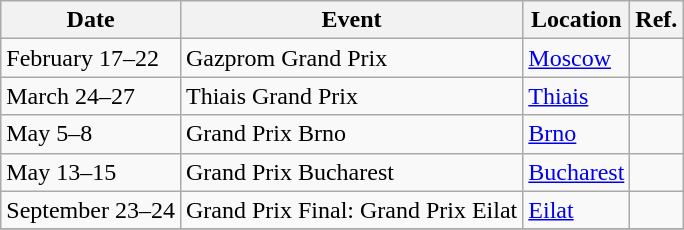<table class="wikitable sortable">
<tr>
<th>Date</th>
<th>Event</th>
<th>Location</th>
<th>Ref.</th>
</tr>
<tr>
<td>February 17–22</td>
<td>Gazprom Grand Prix</td>
<td> <a href='#'>Moscow</a></td>
<td></td>
</tr>
<tr>
<td>March 24–27</td>
<td>Thiais Grand Prix</td>
<td> <a href='#'>Thiais</a></td>
<td></td>
</tr>
<tr>
<td>May 5–8</td>
<td>Grand Prix Brno</td>
<td> <a href='#'>Brno</a></td>
<td></td>
</tr>
<tr>
<td>May 13–15</td>
<td>Grand Prix Bucharest</td>
<td> <a href='#'>Bucharest</a></td>
<td></td>
</tr>
<tr>
<td>September 23–24</td>
<td>Grand Prix Final: Grand Prix Eilat</td>
<td> <a href='#'>Eilat</a></td>
<td></td>
</tr>
<tr>
</tr>
</table>
